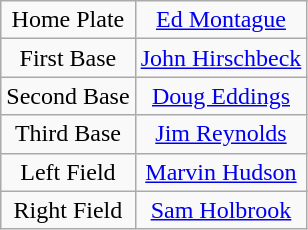<table class="wikitable" style="font-size: 100%; text-align:center;">
<tr>
<td>Home Plate</td>
<td><a href='#'>Ed Montague</a></td>
</tr>
<tr>
<td>First Base</td>
<td><a href='#'>John Hirschbeck</a></td>
</tr>
<tr>
<td>Second Base</td>
<td><a href='#'>Doug Eddings</a></td>
</tr>
<tr>
<td>Third Base</td>
<td><a href='#'>Jim Reynolds</a></td>
</tr>
<tr>
<td>Left Field</td>
<td><a href='#'>Marvin Hudson</a></td>
</tr>
<tr>
<td>Right Field</td>
<td><a href='#'>Sam Holbrook</a></td>
</tr>
</table>
